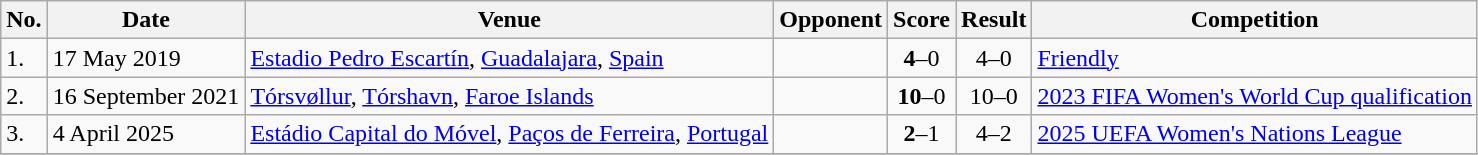<table class="wikitable sortable">
<tr>
<th>No.</th>
<th>Date</th>
<th>Venue</th>
<th>Opponent</th>
<th>Score</th>
<th>Result</th>
<th>Competition</th>
</tr>
<tr>
<td>1.</td>
<td>17 May 2019</td>
<td><a href='#'>Estadio Pedro Escartín</a>, <a href='#'>Guadalajara</a>, <a href='#'>Spain</a></td>
<td></td>
<td align=center><strong>4</strong>–0</td>
<td align=center>4–0</td>
<td><a href='#'>Friendly</a></td>
</tr>
<tr>
<td>2.</td>
<td>16 September 2021</td>
<td><a href='#'>Tórsvøllur</a>, <a href='#'>Tórshavn</a>, <a href='#'>Faroe Islands</a></td>
<td></td>
<td align=center><strong>10</strong>–0</td>
<td align=center>10–0</td>
<td><a href='#'>2023 FIFA Women's World Cup qualification</a></td>
</tr>
<tr>
<td>3.</td>
<td>4 April 2025</td>
<td><a href='#'>Estádio Capital do Móvel</a>, <a href='#'>Paços de Ferreira</a>, <a href='#'>Portugal</a></td>
<td></td>
<td align=center><strong>2</strong>–1</td>
<td align=center>4–2</td>
<td><a href='#'>2025 UEFA Women's Nations League</a></td>
</tr>
<tr>
</tr>
</table>
